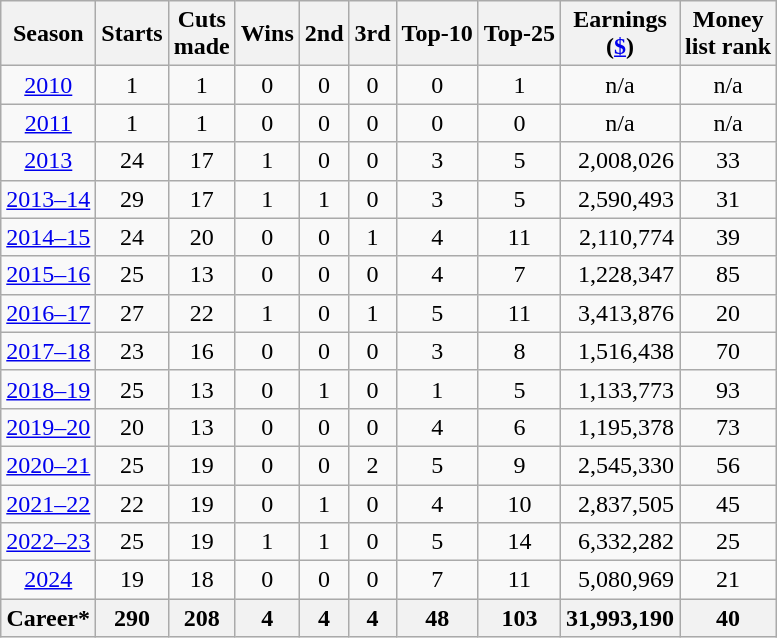<table class="wikitable" style="text-align:center">
<tr>
<th>Season</th>
<th>Starts</th>
<th>Cuts<br>made</th>
<th>Wins</th>
<th>2nd</th>
<th>3rd</th>
<th>Top-10</th>
<th>Top-25</th>
<th>Earnings<br>(<a href='#'>$</a>)</th>
<th>Money<br>list rank</th>
</tr>
<tr>
<td><a href='#'>2010</a></td>
<td>1</td>
<td>1</td>
<td>0</td>
<td>0</td>
<td>0</td>
<td>0</td>
<td>1</td>
<td style="text-align:center;">n/a</td>
<td>n/a</td>
</tr>
<tr>
<td><a href='#'>2011</a></td>
<td>1</td>
<td>1</td>
<td>0</td>
<td>0</td>
<td>0</td>
<td>0</td>
<td>0</td>
<td style="text-align:center;">n/a</td>
<td>n/a</td>
</tr>
<tr>
<td><a href='#'>2013</a></td>
<td>24</td>
<td>17</td>
<td>1</td>
<td>0</td>
<td>0</td>
<td>3</td>
<td>5</td>
<td style="text-align:right;">2,008,026</td>
<td>33</td>
</tr>
<tr>
<td><a href='#'>2013–14</a></td>
<td>29</td>
<td>17</td>
<td>1</td>
<td>1</td>
<td>0</td>
<td>3</td>
<td>5</td>
<td style="text-align:right;">2,590,493</td>
<td>31</td>
</tr>
<tr>
<td><a href='#'>2014–15</a></td>
<td>24</td>
<td>20</td>
<td>0</td>
<td>0</td>
<td>1</td>
<td>4</td>
<td>11</td>
<td style="text-align:right;">2,110,774</td>
<td>39</td>
</tr>
<tr>
<td><a href='#'>2015–16</a></td>
<td>25</td>
<td>13</td>
<td>0</td>
<td>0</td>
<td>0</td>
<td>4</td>
<td>7</td>
<td style="text-align:right;">1,228,347</td>
<td>85</td>
</tr>
<tr>
<td><a href='#'>2016–17</a></td>
<td>27</td>
<td>22</td>
<td>1</td>
<td>0</td>
<td>1</td>
<td>5</td>
<td>11</td>
<td style="text-align:right;">3,413,876</td>
<td>20</td>
</tr>
<tr>
<td><a href='#'>2017–18</a></td>
<td>23</td>
<td>16</td>
<td>0</td>
<td>0</td>
<td>0</td>
<td>3</td>
<td>8</td>
<td style="text-align:right;">1,516,438</td>
<td>70</td>
</tr>
<tr>
<td><a href='#'>2018–19</a></td>
<td>25</td>
<td>13</td>
<td>0</td>
<td>1</td>
<td>0</td>
<td>1</td>
<td>5</td>
<td style="text-align:right;">1,133,773</td>
<td>93</td>
</tr>
<tr>
<td><a href='#'>2019–20</a></td>
<td>20</td>
<td>13</td>
<td>0</td>
<td>0</td>
<td>0</td>
<td>4</td>
<td>6</td>
<td style="text-align:right;">1,195,378</td>
<td>73</td>
</tr>
<tr>
<td><a href='#'>2020–21</a></td>
<td>25</td>
<td>19</td>
<td>0</td>
<td>0</td>
<td>2</td>
<td>5</td>
<td>9</td>
<td style="text-align:right;">2,545,330</td>
<td>56</td>
</tr>
<tr>
<td><a href='#'>2021–22</a></td>
<td>22</td>
<td>19</td>
<td>0</td>
<td>1</td>
<td>0</td>
<td>4</td>
<td>10</td>
<td style="text-align:right;">2,837,505</td>
<td>45</td>
</tr>
<tr>
<td><a href='#'>2022–23</a></td>
<td>25</td>
<td>19</td>
<td>1</td>
<td>1</td>
<td>0</td>
<td>5</td>
<td>14</td>
<td style="text-align:right;">6,332,282</td>
<td>25</td>
</tr>
<tr>
<td><a href='#'>2024</a></td>
<td>19</td>
<td>18</td>
<td>0</td>
<td>0</td>
<td>0</td>
<td>7</td>
<td>11</td>
<td style="text-align:right;">5,080,969</td>
<td>21</td>
</tr>
<tr>
<th>Career*</th>
<th>290</th>
<th>208</th>
<th>4</th>
<th>4</th>
<th>4</th>
<th>48</th>
<th>103</th>
<th>31,993,190</th>
<th>40</th>
</tr>
</table>
